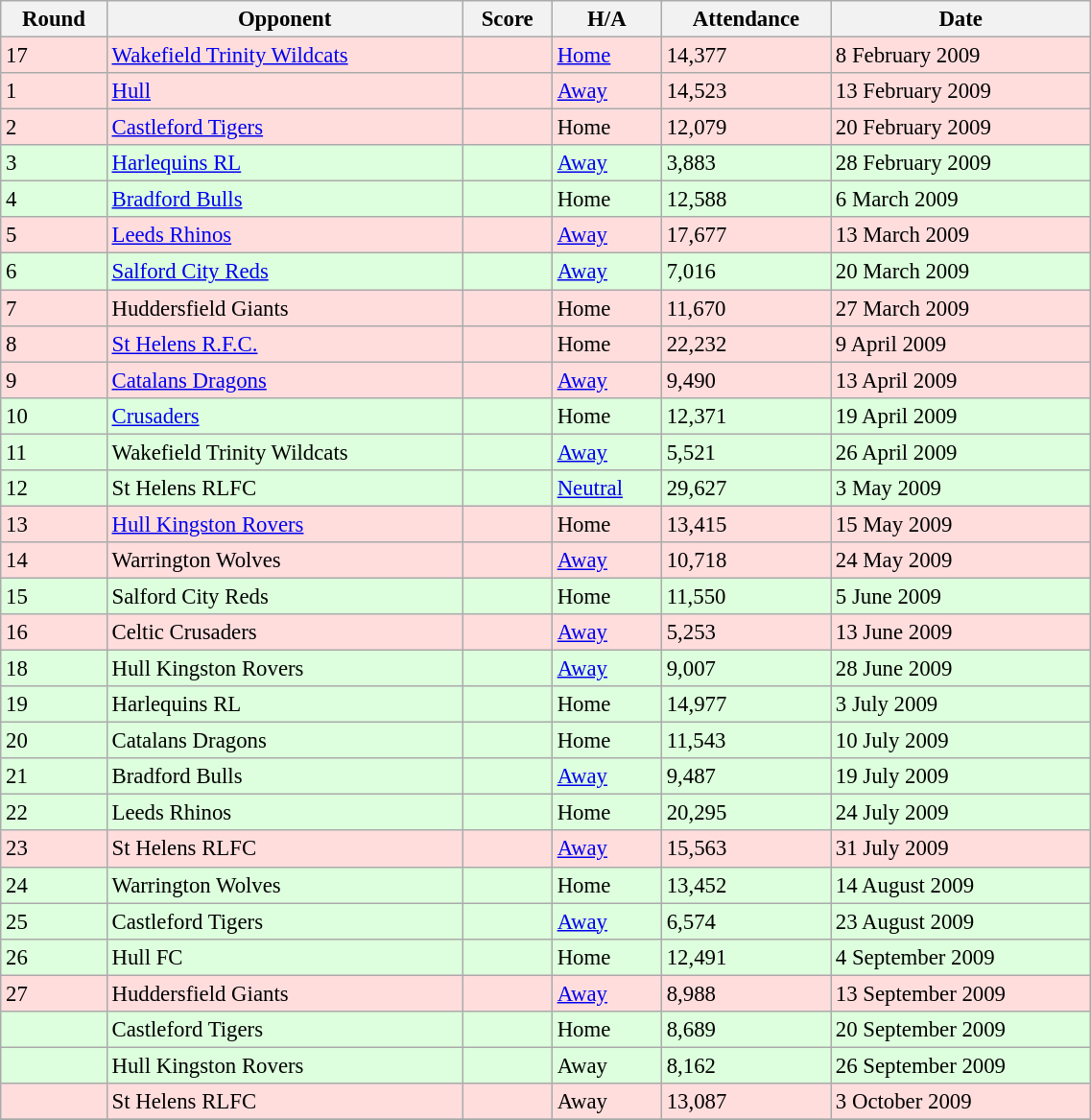<table class="wikitable" style="font-size:95%;" width="60%">
<tr>
<th>Round</th>
<th>Opponent</th>
<th>Score</th>
<th>H/A</th>
<th>Attendance</th>
<th>Date</th>
</tr>
<tr bgcolor="#ffdddd">
<td>17</td>
<td> <a href='#'>Wakefield Trinity Wildcats</a></td>
<td></td>
<td><a href='#'>Home</a></td>
<td>14,377</td>
<td>8 February 2009</td>
</tr>
<tr bgcolor="#ffdddd">
<td>1</td>
<td> <a href='#'>Hull</a></td>
<td></td>
<td><a href='#'>Away</a></td>
<td>14,523</td>
<td>13 February 2009</td>
</tr>
<tr bgcolor="#ffdddd">
<td>2</td>
<td> <a href='#'>Castleford Tigers</a></td>
<td></td>
<td>Home</td>
<td>12,079</td>
<td>20 February 2009</td>
</tr>
<tr bgcolor="#ddffdd">
<td>3</td>
<td> <a href='#'>Harlequins RL</a></td>
<td></td>
<td><a href='#'>Away</a></td>
<td>3,883</td>
<td>28 February 2009</td>
</tr>
<tr bgcolor="#ddffdd">
<td>4</td>
<td> <a href='#'>Bradford Bulls</a></td>
<td></td>
<td>Home</td>
<td>12,588</td>
<td>6 March 2009</td>
</tr>
<tr bgcolor="#ffdddd">
<td>5</td>
<td> <a href='#'>Leeds Rhinos</a></td>
<td></td>
<td><a href='#'>Away</a></td>
<td>17,677</td>
<td>13 March 2009</td>
</tr>
<tr bgcolor="#ddffdd">
<td>6</td>
<td> <a href='#'>Salford City Reds</a></td>
<td></td>
<td><a href='#'>Away</a></td>
<td>7,016</td>
<td>20 March 2009</td>
</tr>
<tr bgcolor="#ffdddd">
<td>7</td>
<td> Huddersfield Giants</td>
<td></td>
<td>Home</td>
<td>11,670</td>
<td>27 March 2009</td>
</tr>
<tr bgcolor="#ffdddd">
<td>8</td>
<td> <a href='#'>St Helens R.F.C.</a></td>
<td></td>
<td>Home</td>
<td>22,232</td>
<td>9 April 2009</td>
</tr>
<tr bgcolor="#ffdddd">
<td>9</td>
<td> <a href='#'>Catalans Dragons</a></td>
<td></td>
<td><a href='#'>Away</a></td>
<td>9,490</td>
<td>13 April 2009</td>
</tr>
<tr bgcolor="#ddffdd">
<td>10</td>
<td> <a href='#'>Crusaders</a></td>
<td></td>
<td>Home</td>
<td>12,371</td>
<td>19 April 2009</td>
</tr>
<tr bgcolor="#ddffdd">
<td>11</td>
<td> Wakefield Trinity Wildcats</td>
<td></td>
<td><a href='#'>Away</a></td>
<td>5,521</td>
<td>26 April 2009</td>
</tr>
<tr bgcolor="#ddffdd">
<td>12</td>
<td> St Helens RLFC</td>
<td></td>
<td><a href='#'>Neutral</a></td>
<td>29,627</td>
<td>3 May 2009</td>
</tr>
<tr bgcolor="#ffdddd">
<td>13</td>
<td> <a href='#'>Hull Kingston Rovers</a></td>
<td></td>
<td>Home</td>
<td>13,415</td>
<td>15 May 2009</td>
</tr>
<tr bgcolor="#ffdddd">
<td>14</td>
<td> Warrington Wolves</td>
<td></td>
<td><a href='#'>Away</a></td>
<td>10,718</td>
<td>24 May 2009</td>
</tr>
<tr bgcolor="#ddffdd">
<td>15</td>
<td> Salford City Reds</td>
<td></td>
<td>Home</td>
<td>11,550</td>
<td>5 June 2009</td>
</tr>
<tr bgcolor="#ffdddd">
<td>16</td>
<td> Celtic Crusaders</td>
<td></td>
<td><a href='#'>Away</a></td>
<td>5,253</td>
<td>13 June 2009</td>
</tr>
<tr bgcolor="#ddffdd">
<td>18</td>
<td> Hull Kingston Rovers</td>
<td></td>
<td><a href='#'>Away</a></td>
<td>9,007</td>
<td>28 June 2009</td>
</tr>
<tr bgcolor="#ddffdd">
<td>19</td>
<td> Harlequins RL</td>
<td></td>
<td>Home</td>
<td>14,977</td>
<td>3 July 2009</td>
</tr>
<tr bgcolor="#ddffdd">
<td>20</td>
<td> Catalans Dragons</td>
<td></td>
<td>Home</td>
<td>11,543</td>
<td>10 July 2009</td>
</tr>
<tr bgcolor="#ddffdd">
<td>21</td>
<td> Bradford Bulls</td>
<td></td>
<td><a href='#'>Away</a></td>
<td>9,487</td>
<td>19 July 2009</td>
</tr>
<tr bgcolor="#ddffdd">
<td>22</td>
<td> Leeds Rhinos</td>
<td></td>
<td>Home</td>
<td>20,295</td>
<td>24 July 2009</td>
</tr>
<tr bgcolor="#ffdddd">
<td>23</td>
<td> St Helens RLFC</td>
<td></td>
<td><a href='#'>Away</a></td>
<td>15,563</td>
<td>31 July 2009</td>
</tr>
<tr bgcolor="#ddffdd">
<td>24</td>
<td> Warrington Wolves</td>
<td></td>
<td>Home</td>
<td>13,452</td>
<td>14 August 2009</td>
</tr>
<tr bgcolor="#ddffdd">
<td>25</td>
<td> Castleford Tigers</td>
<td></td>
<td><a href='#'>Away</a></td>
<td>6,574</td>
<td>23 August 2009</td>
</tr>
<tr bgcolor="#ddffdd">
<td>26</td>
<td> Hull FC</td>
<td></td>
<td>Home</td>
<td>12,491</td>
<td>4 September 2009</td>
</tr>
<tr bgcolor="#ffdddd">
<td>27</td>
<td> Huddersfield Giants</td>
<td></td>
<td><a href='#'>Away</a></td>
<td>8,988</td>
<td>13 September 2009</td>
</tr>
<tr bgcolor="#ddffdd">
<td></td>
<td> Castleford Tigers</td>
<td></td>
<td>Home</td>
<td>8,689</td>
<td>20 September 2009</td>
</tr>
<tr bgcolor="#ddffdd">
<td></td>
<td> Hull Kingston Rovers</td>
<td></td>
<td>Away</td>
<td>8,162</td>
<td>26 September 2009</td>
</tr>
<tr bgcolor="#ffdddd">
<td></td>
<td> St Helens RLFC</td>
<td></td>
<td>Away</td>
<td>13,087</td>
<td>3 October 2009</td>
</tr>
<tr>
</tr>
</table>
